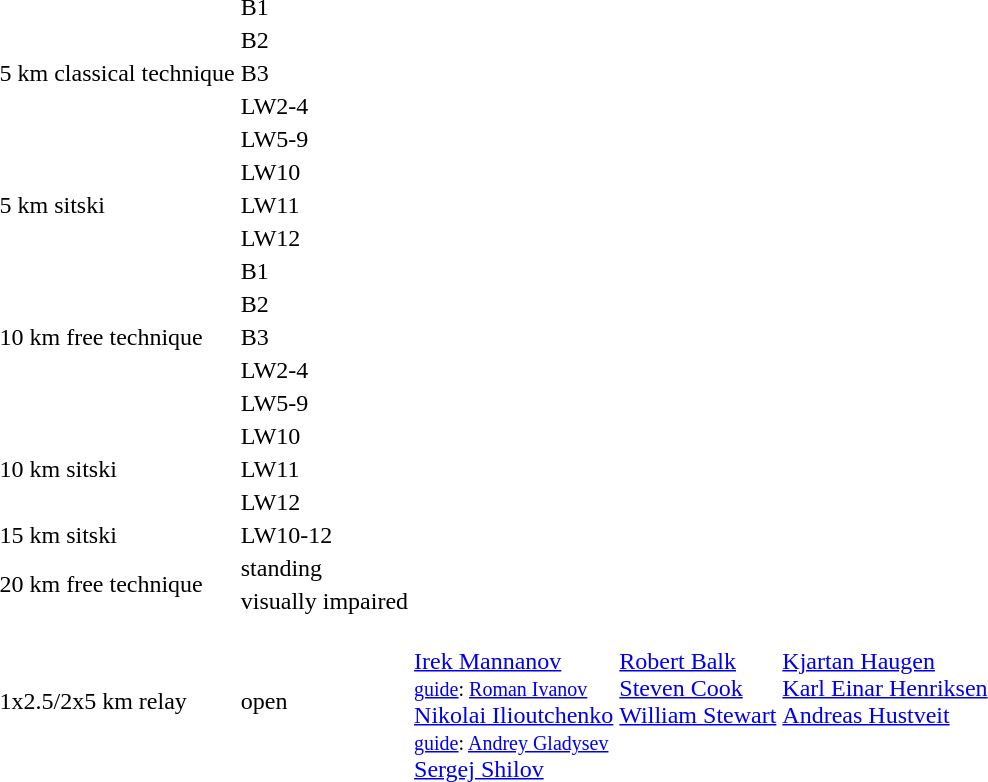<table>
<tr>
<td rowspan="5">5 km classical technique</td>
<td>B1<br></td>
<td></td>
<td></td>
<td></td>
</tr>
<tr>
<td>B2<br></td>
<td></td>
<td></td>
<td></td>
</tr>
<tr>
<td>B3<br></td>
<td></td>
<td></td>
<td></td>
</tr>
<tr>
<td>LW2-4<br></td>
<td></td>
<td></td>
<td></td>
</tr>
<tr>
<td>LW5-9<br></td>
<td></td>
<td></td>
<td></td>
</tr>
<tr>
<td rowspan="3">5 km sitski</td>
<td>LW10<br></td>
<td></td>
<td></td>
<td></td>
</tr>
<tr>
<td>LW11<br></td>
<td></td>
<td></td>
<td></td>
</tr>
<tr>
<td>LW12<br></td>
<td></td>
<td></td>
<td></td>
</tr>
<tr>
<td rowspan="5">10 km free technique</td>
<td>B1<br></td>
<td></td>
<td></td>
<td></td>
</tr>
<tr>
<td>B2<br></td>
<td></td>
<td></td>
<td></td>
</tr>
<tr>
<td>B3<br></td>
<td></td>
<td></td>
<td></td>
</tr>
<tr>
<td>LW2-4<br></td>
<td></td>
<td></td>
<td></td>
</tr>
<tr>
<td>LW5-9<br></td>
<td></td>
<td></td>
<td></td>
</tr>
<tr>
<td rowspan="3">10 km sitski</td>
<td>LW10<br></td>
<td></td>
<td></td>
<td></td>
</tr>
<tr>
<td>LW11<br></td>
<td></td>
<td></td>
<td></td>
</tr>
<tr>
<td>LW12<br></td>
<td></td>
<td></td>
<td></td>
</tr>
<tr>
<td>15 km sitski</td>
<td>LW10-12<br></td>
<td></td>
<td></td>
<td></td>
</tr>
<tr>
<td rowspan="2">20 km free technique</td>
<td>standing<br></td>
<td></td>
<td></td>
<td></td>
</tr>
<tr>
<td>visually impaired<br></td>
<td></td>
<td></td>
<td></td>
</tr>
<tr>
<td>1x2.5/2x5 km relay</td>
<td>open<br></td>
<td valign=top> <br> <a href='#'>Irek Mannanov</a><br><small><a href='#'>guide</a>: <a href='#'>Roman Ivanov</a></small> <br> <a href='#'>Nikolai Ilioutchenko</a><br><small><a href='#'>guide</a>: <a href='#'>Andrey Gladysev</a></small> <br> <a href='#'>Sergej Shilov</a></td>
<td valign=top> <br> <a href='#'>Robert Balk</a> <br> <a href='#'>Steven Cook</a> <br> <a href='#'>William Stewart</a></td>
<td valign=top> <br> <a href='#'>Kjartan Haugen</a> <br> <a href='#'>Karl Einar Henriksen</a> <br> <a href='#'>Andreas Hustveit</a></td>
</tr>
</table>
